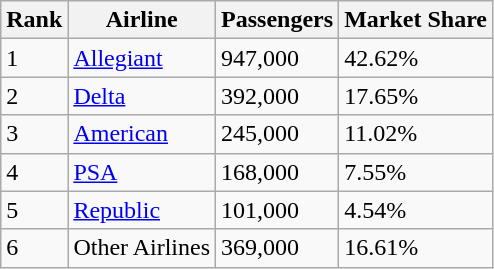<table class="wikitable">
<tr>
<th>Rank</th>
<th>Airline</th>
<th>Passengers</th>
<th>Market Share</th>
</tr>
<tr>
<td>1</td>
<td><a href='#'>Allegiant</a></td>
<td>947,000</td>
<td>42.62%</td>
</tr>
<tr>
<td>2</td>
<td><a href='#'>Delta</a></td>
<td>392,000</td>
<td>17.65%</td>
</tr>
<tr>
<td>3</td>
<td><a href='#'>American</a></td>
<td>245,000</td>
<td>11.02%</td>
</tr>
<tr>
<td>4</td>
<td><a href='#'>PSA</a></td>
<td>168,000</td>
<td>7.55%</td>
</tr>
<tr>
<td>5</td>
<td><a href='#'>Republic</a></td>
<td>101,000</td>
<td>4.54%</td>
</tr>
<tr>
<td>6</td>
<td>Other Airlines</td>
<td>369,000</td>
<td>16.61%</td>
</tr>
</table>
